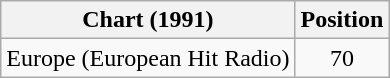<table class="wikitable">
<tr>
<th>Chart (1991)</th>
<th>Position</th>
</tr>
<tr>
<td>Europe (European Hit Radio)</td>
<td align="center">70</td>
</tr>
</table>
